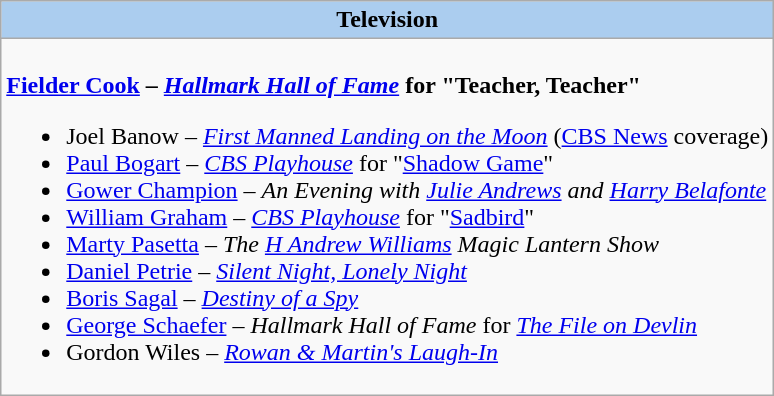<table class=wikitable style="width="100%">
<tr>
<th colspan="2" style="background:#abcdef;">Television</th>
</tr>
<tr>
<td colspan="2" style="vertical-align:top;"><br><strong><a href='#'>Fielder Cook</a> – <em><a href='#'>Hallmark Hall of Fame</a></em> for "Teacher, Teacher"</strong><ul><li>Joel Banow – <em><a href='#'>First Manned Landing on the Moon</a></em> (<a href='#'>CBS News</a> coverage)</li><li><a href='#'>Paul Bogart</a> – <em><a href='#'>CBS Playhouse</a></em> for "<a href='#'>Shadow Game</a>"</li><li><a href='#'>Gower Champion</a> – <em>An Evening with <a href='#'>Julie Andrews</a> and <a href='#'>Harry Belafonte</a></em></li><li><a href='#'>William Graham</a> – <em><a href='#'>CBS Playhouse</a></em> for "<a href='#'>Sadbird</a>"</li><li><a href='#'>Marty Pasetta</a> – <em>The <a href='#'>H Andrew Williams</a> Magic Lantern Show</em></li><li><a href='#'>Daniel Petrie</a> – <em><a href='#'>Silent Night, Lonely Night</a></em></li><li><a href='#'>Boris Sagal</a> – <em><a href='#'>Destiny of a Spy</a></em></li><li><a href='#'>George Schaefer</a> – <em>Hallmark Hall of Fame</em> for <em><a href='#'>The File on Devlin</a></em></li><li>Gordon Wiles – <em><a href='#'>Rowan & Martin's Laugh-In</a></em></li></ul></td>
</tr>
</table>
